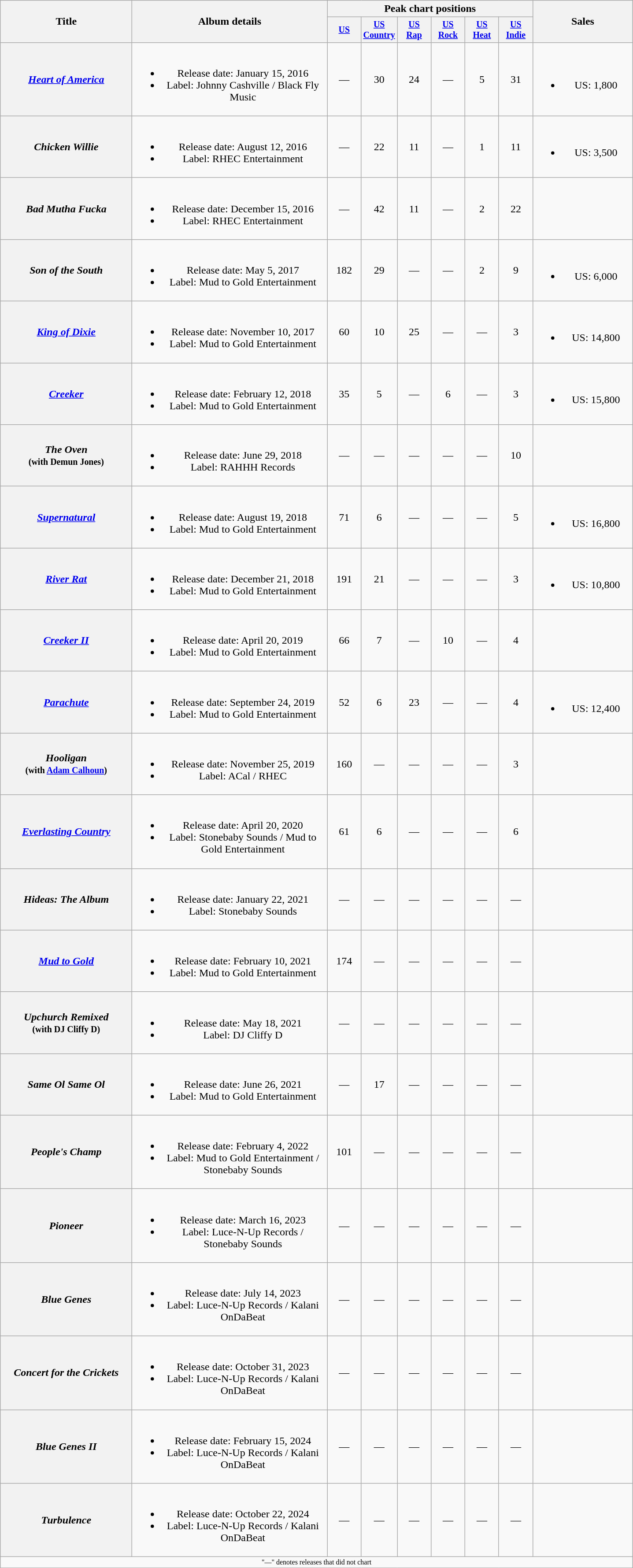<table class="wikitable plainrowheaders" style="text-align:center;">
<tr>
<th rowspan="2" style="width:12em;">Title</th>
<th rowspan="2" style="width:18em;">Album details</th>
<th colspan="6">Peak chart positions</th>
<th rowspan="2" style="width:9em;">Sales</th>
</tr>
<tr style="font-size:smaller;">
<th width="45"><a href='#'>US</a><br></th>
<th width="45"><a href='#'>US Country</a><br></th>
<th width="45"><a href='#'>US<br>Rap</a><br></th>
<th width="45"><a href='#'>US<br>Rock</a><br></th>
<th width="45"><a href='#'>US<br>Heat</a><br></th>
<th width="45"><a href='#'>US<br>Indie</a><br></th>
</tr>
<tr>
<th scope="row"><em><a href='#'>Heart of America</a></em></th>
<td><br><ul><li>Release date: January 15, 2016</li><li>Label: Johnny Cashville / Black Fly Music</li></ul></td>
<td>—</td>
<td>30</td>
<td>24</td>
<td>—</td>
<td>5</td>
<td>31</td>
<td><br><ul><li>US: 1,800</li></ul></td>
</tr>
<tr>
<th scope="row"><em>Chicken Willie</em></th>
<td><br><ul><li>Release date: August 12, 2016</li><li>Label: RHEC Entertainment</li></ul></td>
<td>—</td>
<td>22</td>
<td>11</td>
<td>—</td>
<td>1</td>
<td>11</td>
<td><br><ul><li>US: 3,500</li></ul></td>
</tr>
<tr>
<th scope="row"><em>Bad Mutha Fucka</em></th>
<td><br><ul><li>Release date: December 15, 2016</li><li>Label: RHEC Entertainment</li></ul></td>
<td>—</td>
<td>42</td>
<td>11</td>
<td>—</td>
<td>2</td>
<td>22</td>
<td></td>
</tr>
<tr>
<th scope="row"><em>Son of the South</em></th>
<td><br><ul><li>Release date: May 5, 2017</li><li>Label: Mud to Gold Entertainment</li></ul></td>
<td>182</td>
<td>29</td>
<td>—</td>
<td>—</td>
<td>2</td>
<td>9</td>
<td><br><ul><li>US: 6,000</li></ul></td>
</tr>
<tr>
<th scope="row"><em><a href='#'>King of Dixie</a></em></th>
<td><br><ul><li>Release date: November 10, 2017</li><li>Label: Mud to Gold Entertainment</li></ul></td>
<td>60</td>
<td>10</td>
<td>25</td>
<td>—</td>
<td>—</td>
<td>3</td>
<td><br><ul><li>US: 14,800</li></ul></td>
</tr>
<tr>
<th scope="row"><em><a href='#'>Creeker</a></em></th>
<td><br><ul><li>Release date: February 12, 2018</li><li>Label: Mud to Gold Entertainment</li></ul></td>
<td>35</td>
<td>5</td>
<td>—</td>
<td>6</td>
<td>—</td>
<td>3</td>
<td><br><ul><li>US: 15,800</li></ul></td>
</tr>
<tr>
<th scope="row"><em>The Oven</em><br><small>(with Demun Jones)</small></th>
<td><br><ul><li>Release date: June 29, 2018</li><li>Label: RAHHH Records</li></ul></td>
<td>—</td>
<td>—</td>
<td>—</td>
<td>—</td>
<td>—</td>
<td>10</td>
<td></td>
</tr>
<tr>
<th scope="row"><em><a href='#'>Supernatural</a></em></th>
<td><br><ul><li>Release date: August 19, 2018</li><li>Label: Mud to Gold Entertainment</li></ul></td>
<td>71</td>
<td>6</td>
<td>—</td>
<td>—</td>
<td>—</td>
<td>5</td>
<td><br><ul><li>US: 16,800</li></ul></td>
</tr>
<tr>
<th scope="row"><em><a href='#'>River Rat</a></em></th>
<td><br><ul><li>Release date: December 21, 2018</li><li>Label: Mud to Gold Entertainment</li></ul></td>
<td>191</td>
<td>21</td>
<td>—</td>
<td>—</td>
<td>—</td>
<td>3</td>
<td><br><ul><li>US: 10,800</li></ul></td>
</tr>
<tr>
<th scope="row"><em><a href='#'>Creeker II</a></em></th>
<td><br><ul><li>Release date: April 20, 2019</li><li>Label: Mud to Gold Entertainment</li></ul></td>
<td>66</td>
<td>7</td>
<td>—</td>
<td>10</td>
<td>—</td>
<td>4</td>
<td></td>
</tr>
<tr>
<th scope="row"><em><a href='#'>Parachute</a></em></th>
<td><br><ul><li>Release date: September 24, 2019</li><li>Label: Mud to Gold Entertainment</li></ul></td>
<td>52</td>
<td>6</td>
<td>23</td>
<td>—</td>
<td>—</td>
<td>4</td>
<td><br><ul><li>US: 12,400</li></ul></td>
</tr>
<tr>
<th scope="row"><em>Hooligan</em><br><small>(with <a href='#'>Adam Calhoun</a>)</small></th>
<td><br><ul><li>Release date: November 25, 2019</li><li>Label: ACal / RHEC</li></ul></td>
<td>160<br></td>
<td>—</td>
<td>—</td>
<td>—</td>
<td>—</td>
<td>3</td>
<td></td>
</tr>
<tr>
<th scope="row"><em><a href='#'>Everlasting Country</a></em></th>
<td><br><ul><li>Release date: April 20, 2020</li><li>Label: Stonebaby Sounds / Mud to Gold Entertainment</li></ul></td>
<td>61</td>
<td>6<br></td>
<td>—</td>
<td>—</td>
<td>—</td>
<td>6</td>
<td></td>
</tr>
<tr>
<th scope="row"><em>Hideas: The Album</em></th>
<td><br><ul><li>Release date: January 22, 2021</li><li>Label: Stonebaby Sounds</li></ul></td>
<td>—</td>
<td>—</td>
<td>—</td>
<td>—</td>
<td>—</td>
<td>—</td>
<td></td>
</tr>
<tr>
<th scope="row"><em><a href='#'>Mud to Gold</a></em></th>
<td><br><ul><li>Release date: February 10, 2021</li><li>Label: Mud to Gold Entertainment</li></ul></td>
<td>174<br></td>
<td>—</td>
<td>—</td>
<td>—</td>
<td>—</td>
<td>—</td>
<td></td>
</tr>
<tr>
<th scope="row"><em>Upchurch Remixed</em><br><small>(with DJ Cliffy D)</small></th>
<td><br><ul><li>Release date: May 18, 2021</li><li>Label: DJ Cliffy D</li></ul></td>
<td>—</td>
<td>—</td>
<td>—</td>
<td>—</td>
<td>—</td>
<td>—</td>
<td></td>
</tr>
<tr>
<th scope="row"><em>Same Ol Same Ol</em></th>
<td><br><ul><li>Release date: June 26, 2021</li><li>Label: Mud to Gold Entertainment</li></ul></td>
<td>—</td>
<td>17</td>
<td>—</td>
<td>—</td>
<td>—</td>
<td>—</td>
<td></td>
</tr>
<tr>
<th scope="row"><em>People's Champ</em></th>
<td><br><ul><li>Release date: February 4, 2022</li><li>Label: Mud to Gold Entertainment / Stonebaby Sounds</li></ul></td>
<td>101<br></td>
<td>—</td>
<td>—</td>
<td>—</td>
<td>—</td>
<td>—</td>
<td></td>
</tr>
<tr>
<th scope="row"><em>Pioneer</em></th>
<td><br><ul><li>Release date: March 16, 2023</li><li>Label: Luce-N-Up Records / Stonebaby Sounds</li></ul></td>
<td>—</td>
<td>—</td>
<td>—</td>
<td>—</td>
<td>—</td>
<td>—</td>
<td></td>
</tr>
<tr>
<th scope="row"><em>Blue Genes</em></th>
<td><br><ul><li>Release date: July 14, 2023</li><li>Label:  Luce-N-Up Records / Kalani OnDaBeat</li></ul></td>
<td>—</td>
<td>—</td>
<td>—</td>
<td>—</td>
<td>—</td>
<td>—</td>
<td></td>
</tr>
<tr>
<th scope="row"><em>Concert for the Crickets</em></th>
<td><br><ul><li>Release date: October 31, 2023</li><li>Label: Luce-N-Up Records / Kalani OnDaBeat</li></ul></td>
<td>—</td>
<td>—</td>
<td>—</td>
<td>—</td>
<td>—</td>
<td>—</td>
<td></td>
</tr>
<tr>
<th scope="row"><em>Blue Genes II</em></th>
<td><br><ul><li>Release date: February 15, 2024</li><li>Label: Luce-N-Up Records / Kalani OnDaBeat</li></ul></td>
<td>—</td>
<td>—</td>
<td>—</td>
<td>—</td>
<td>—</td>
<td>—</td>
<td></td>
</tr>
<tr>
<th scope="row"><em>Turbulence</em></th>
<td><br><ul><li>Release date: October 22, 2024</li><li>Label: Luce-N-Up Records / Kalani OnDaBeat</li></ul></td>
<td>—</td>
<td>—</td>
<td>—</td>
<td>—</td>
<td>—</td>
<td>—</td>
<td></td>
</tr>
<tr>
<td colspan="9" style="font-size:8pt">"—" denotes releases that did not chart</td>
</tr>
</table>
